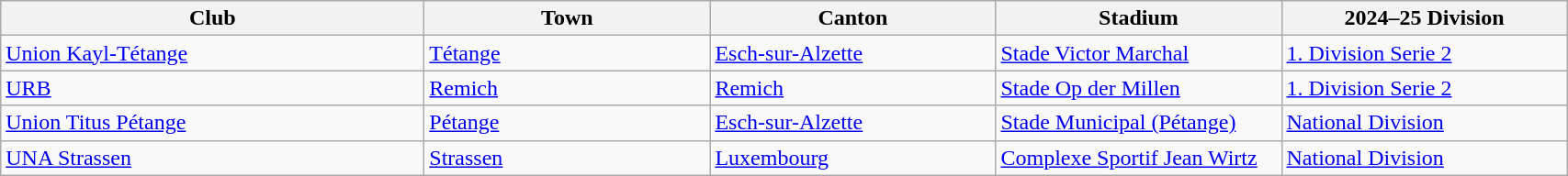<table class="wikitable">
<tr>
<th style="width:300px;">Club</th>
<th style="width:200px;">Town</th>
<th style="width:200px;">Canton</th>
<th style="width:200px;">Stadium</th>
<th style="width:200px;">2024–25 Division</th>
</tr>
<tr>
<td><a href='#'>Union Kayl-Tétange</a></td>
<td><a href='#'>Tétange</a></td>
<td><a href='#'>Esch-sur-Alzette</a></td>
<td><a href='#'>Stade Victor Marchal</a></td>
<td><a href='#'>1. Division Serie 2</a></td>
</tr>
<tr>
<td><a href='#'>URB</a></td>
<td><a href='#'>Remich</a></td>
<td><a href='#'>Remich</a></td>
<td><a href='#'>Stade Op der Millen</a></td>
<td><a href='#'>1. Division Serie 2</a></td>
</tr>
<tr>
<td><a href='#'>Union Titus Pétange</a></td>
<td><a href='#'>Pétange</a></td>
<td><a href='#'>Esch-sur-Alzette</a></td>
<td><a href='#'>Stade Municipal (Pétange)</a></td>
<td><a href='#'>National Division</a></td>
</tr>
<tr>
<td><a href='#'>UNA Strassen</a></td>
<td><a href='#'>Strassen</a></td>
<td><a href='#'>Luxembourg</a></td>
<td><a href='#'>Complexe Sportif Jean Wirtz</a></td>
<td><a href='#'>National Division</a></td>
</tr>
</table>
